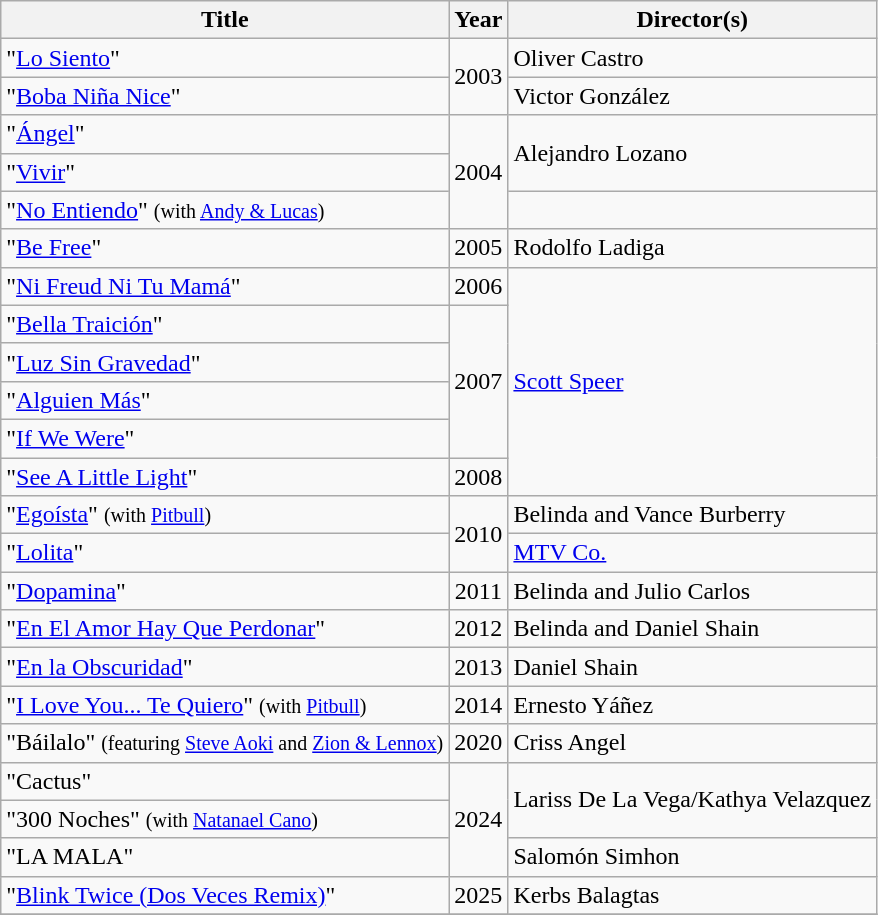<table class="wikitable">
<tr>
<th align="center">Title</th>
<th align="center">Year</th>
<th align="center">Director(s)</th>
</tr>
<tr>
<td>"<a href='#'>Lo Siento</a>"</td>
<td align="center" rowspan="2">2003</td>
<td>Oliver Castro</td>
</tr>
<tr>
<td>"<a href='#'>Boba Niña Nice</a>"</td>
<td>Victor González</td>
</tr>
<tr>
<td>"<a href='#'>Ángel</a>"</td>
<td rowspan="3" align="center">2004</td>
<td rowspan="2">Alejandro Lozano</td>
</tr>
<tr>
<td>"<a href='#'>Vivir</a>"</td>
</tr>
<tr>
<td>"<a href='#'>No Entiendo</a>" <small>(with <a href='#'>Andy & Lucas</a>)</small></td>
<td></td>
</tr>
<tr>
<td>"<a href='#'>Be Free</a>"</td>
<td align="center">2005</td>
<td>Rodolfo Ladiga</td>
</tr>
<tr>
<td>"<a href='#'>Ni Freud Ni Tu Mamá</a>"</td>
<td align="center">2006</td>
<td rowspan="6"><a href='#'>Scott Speer</a></td>
</tr>
<tr>
<td>"<a href='#'>Bella Traición</a>"</td>
<td align="center" rowspan="4">2007</td>
</tr>
<tr>
<td>"<a href='#'>Luz Sin Gravedad</a>"</td>
</tr>
<tr>
<td>"<a href='#'>Alguien Más</a>"</td>
</tr>
<tr>
<td>"<a href='#'>If We Were</a>"</td>
</tr>
<tr>
<td>"<a href='#'>See A Little Light</a>"</td>
<td align="center">2008</td>
</tr>
<tr>
<td>"<a href='#'>Egoísta</a>" <small>(with <a href='#'>Pitbull</a>)</small></td>
<td align="center" rowspan="2">2010</td>
<td>Belinda and Vance Burberry</td>
</tr>
<tr>
<td>"<a href='#'>Lolita</a>"</td>
<td><a href='#'>MTV Co.</a></td>
</tr>
<tr>
<td>"<a href='#'>Dopamina</a>"</td>
<td align="center">2011</td>
<td>Belinda and Julio Carlos</td>
</tr>
<tr>
<td>"<a href='#'>En El Amor Hay Que Perdonar</a>"</td>
<td align="center">2012</td>
<td>Belinda and Daniel Shain</td>
</tr>
<tr>
<td>"<a href='#'>En la Obscuridad</a>"</td>
<td align="center">2013</td>
<td>Daniel Shain</td>
</tr>
<tr>
<td>"<a href='#'>I Love You... Te Quiero</a>" <small>(with <a href='#'>Pitbull</a>)</small></td>
<td align="center">2014</td>
<td>Ernesto Yáñez</td>
</tr>
<tr>
<td>"Báilalo" <small>(featuring <a href='#'>Steve Aoki</a> and <a href='#'>Zion & Lennox</a>)</small></td>
<td align="center">2020</td>
<td>Criss Angel</td>
</tr>
<tr>
<td>"Cactus"</td>
<td align="center" rowspan=3>2024</td>
<td rowspan=2>Lariss De La Vega/Kathya Velazquez</td>
</tr>
<tr>
<td>"300 Noches" <small>(with <a href='#'>Natanael Cano</a>)</small></td>
</tr>
<tr>
<td>"LA MALA"</td>
<td>Salomón Simhon</td>
</tr>
<tr>
<td>"<a href='#'>Blink Twice (Dos Veces Remix)</a>" </td>
<td align="center">2025</td>
<td>Kerbs Balagtas</td>
</tr>
<tr>
</tr>
</table>
